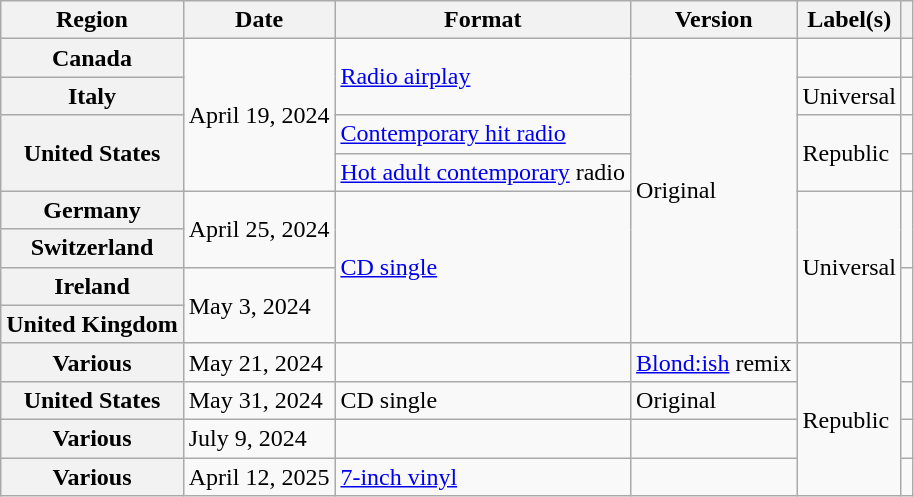<table class="wikitable plainrowheaders">
<tr>
<th scope="col">Region</th>
<th scope="col">Date</th>
<th scope="col">Format</th>
<th scope="col">Version</th>
<th scope="col">Label(s)</th>
<th scope="col"></th>
</tr>
<tr>
<th scope="row">Canada</th>
<td rowspan="4">April 19, 2024</td>
<td rowspan="2"><a href='#'>Radio airplay</a></td>
<td rowspan="8">Original</td>
<td></td>
<td style="text-align:center;"></td>
</tr>
<tr>
<th scope="row">Italy</th>
<td>Universal</td>
<td style="text-align:center;"></td>
</tr>
<tr>
<th scope="row" rowspan="2">United States</th>
<td><a href='#'>Contemporary hit radio</a></td>
<td rowspan="2">Republic</td>
<td style="text-align:center;"></td>
</tr>
<tr>
<td><a href='#'>Hot adult contemporary</a> radio</td>
<td style="text-align:center;"></td>
</tr>
<tr>
<th scope="row">Germany</th>
<td rowspan="2">April 25, 2024</td>
<td rowspan="4"><a href='#'>CD single</a></td>
<td rowspan="4">Universal</td>
<td rowspan="2" style="text-align:center;"></td>
</tr>
<tr>
<th scope="row">Switzerland</th>
</tr>
<tr>
<th scope="row">Ireland</th>
<td rowspan="2">May 3, 2024</td>
<td rowspan="2" style="text-align:center;"></td>
</tr>
<tr>
<th scope="row">United Kingdom</th>
</tr>
<tr>
<th scope="row">Various</th>
<td>May 21, 2024</td>
<td></td>
<td><a href='#'>Blond:ish</a> remix</td>
<td rowspan="4">Republic</td>
<td style="text-align:center;"></td>
</tr>
<tr>
<th scope="row">United States</th>
<td>May 31, 2024</td>
<td>CD single</td>
<td>Original</td>
<td style="text-align:center;"></td>
</tr>
<tr>
<th scope="row">Various</th>
<td>July 9, 2024</td>
<td></td>
<td></td>
<td style="text-align:center;"></td>
</tr>
<tr>
<th scope="row">Various</th>
<td>April 12, 2025</td>
<td><a href='#'>7-inch vinyl</a></td>
<td></td>
<td style="text-align:center;"></td>
</tr>
</table>
